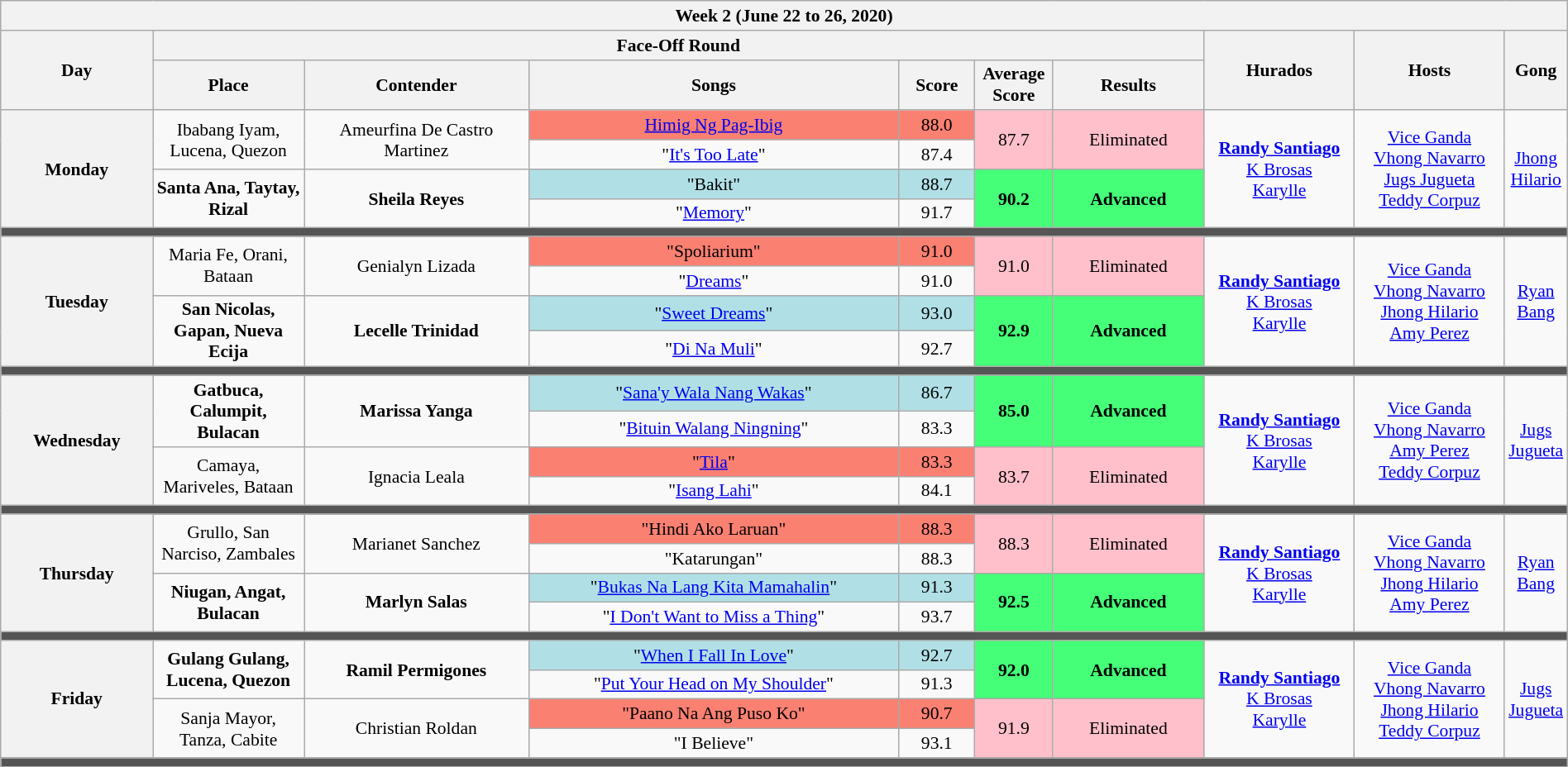<table class="wikitable mw-collapsible mw-collapsed" style="width:100%; text-align:center; font-size: 90%">
<tr>
<th colspan="10">Week 2 (June 22 to 26, 2020)</th>
</tr>
<tr>
<th rowspan="2" width="10%">Day</th>
<th colspan="6">Face-Off Round</th>
<th rowspan="2" width="10%">Hurados</th>
<th rowspan="2" width="10%">Hosts</th>
<th rowspan="2" width="05%">Gong</th>
</tr>
<tr>
<th width="10%">Place</th>
<th width="15%">Contender</th>
<th width="25%">Songs</th>
<th width="05%">Score</th>
<th width="05%">Average Score</th>
<th width="10%">Results</th>
</tr>
<tr>
<th rowspan="4">Monday<br><small></small></th>
<td rowspan="2" style="background:__;">Ibabang Iyam, Lucena, Quezon</td>
<td rowspan="2" style="background:__;">Ameurfina De Castro Martinez</td>
<td style="background:#FA8072;"><a href='#'>Himig Ng Pag-Ibig</a></td>
<td style="background:#FA8072;">88.0</td>
<td rowspan="2" style="background:pink;">87.7</td>
<td rowspan="2" style="background:pink;">Eliminated</td>
<td rowspan="4"><strong><a href='#'>Randy Santiago</a></strong><br> <a href='#'>K Brosas</a> <br> <a href='#'>Karylle</a></td>
<td rowspan="4"><a href='#'>Vice Ganda</a><br> <a href='#'>Vhong Navarro</a><br> <a href='#'>Jugs Jugueta</a><br> <a href='#'>Teddy Corpuz</a></td>
<td rowspan="4"><a href='#'>Jhong Hilario</a></td>
</tr>
<tr>
<td>"<a href='#'>It's Too Late</a>"</td>
<td>87.4</td>
</tr>
<tr>
<td rowspan="2" style="background:#;"><strong>Santa Ana, Taytay, Rizal</strong></td>
<td rowspan="2" style="background:#;"><strong>Sheila Reyes</strong></td>
<td style="background:#B0E0E6;">"Bakit"</td>
<td style="background:#B0E0E6;">88.7</td>
<td rowspan="2" style="background:#44ff77;"><strong>90.2</strong></td>
<td rowspan="2" style="background:#44ff77;"><strong>Advanced</strong></td>
</tr>
<tr>
<td>"<a href='#'>Memory</a>"</td>
<td>91.7</td>
</tr>
<tr>
<th colspan="10" style="background:#555;"></th>
</tr>
<tr>
<th rowspan="4">Tuesday<br><small></small></th>
<td rowspan="2" style="background:__;">Maria Fe, Orani, Bataan</td>
<td rowspan="2" style="background:_;">Genialyn Lizada</td>
<td style="background:#FA8072;">"Spoliarium"</td>
<td style="background:#FA8072;">91.0</td>
<td rowspan="2" style="background:pink;">91.0</td>
<td rowspan="2" style="background:pink;">Eliminated</td>
<td rowspan="4"><strong><a href='#'>Randy Santiago</a></strong><br> <a href='#'>K Brosas</a> <br> <a href='#'>Karylle</a></td>
<td rowspan="4"><a href='#'>Vice Ganda</a><br> <a href='#'>Vhong Navarro</a> <br> <a href='#'>Jhong Hilario</a> <br> <a href='#'>Amy Perez</a></td>
<td rowspan="4"><a href='#'>Ryan Bang</a></td>
</tr>
<tr>
<td>"<a href='#'>Dreams</a>"</td>
<td>91.0</td>
</tr>
<tr>
<td rowspan="2" style="background:#;"><strong>San Nicolas, Gapan, Nueva Ecija</strong></td>
<td rowspan="2" style="background:#;"><strong>Lecelle Trinidad</strong></td>
<td style="background:#B0E0E6;">"<a href='#'>Sweet Dreams</a>"</td>
<td style="background:#B0E0E6;">93.0</td>
<td rowspan="2" style="background:#44ff77;"><strong>92.9</strong></td>
<td rowspan="2" style="background:#44ff77;"><strong>Advanced</strong></td>
</tr>
<tr>
<td>"<a href='#'>Di Na Muli</a>"</td>
<td>92.7</td>
</tr>
<tr>
<th colspan="10" style="background:#555;"></th>
</tr>
<tr>
<th rowspan="4">Wednesday<br><small></small></th>
<td rowspan="2" style="background:__;"><strong>Gatbuca, Calumpit, Bulacan</strong></td>
<td rowspan="2" style="background#:__;"><strong>Marissa Yanga</strong></td>
<td style="background:#B0E0E6;">"<a href='#'>Sana'y Wala Nang Wakas</a>"</td>
<td style="background:#B0E0E6;">86.7</td>
<td rowspan="2" style="background:#44ff77;"><strong>85.0</strong></td>
<td rowspan="2" style="background:#44ff77;"><strong>Advanced</strong></td>
<td rowspan="4"><strong><a href='#'>Randy Santiago</a></strong><br> <a href='#'>K Brosas</a> <br> <a href='#'>Karylle</a></td>
<td rowspan="4"><a href='#'>Vice Ganda</a><br> <a href='#'>Vhong Navarro</a> <br> <a href='#'>Amy Perez</a> <br> <a href='#'>Teddy Corpuz</a></td>
<td rowspan="4"><a href='#'>Jugs Jugueta</a></td>
</tr>
<tr>
<td>"<a href='#'>Bituin Walang Ningning</a>"</td>
<td>83.3</td>
</tr>
<tr>
<td rowspan="2" style="background:#;">Camaya, Mariveles, Bataan</td>
<td rowspan="2" style="background:#;">Ignacia Leala</td>
<td style="background:#FA8072;">"<a href='#'>Tila</a>"</td>
<td style="background:#FA8072;">83.3</td>
<td rowspan="2" style="background:pink;">83.7</td>
<td rowspan="2" style="background:pink;">Eliminated</td>
</tr>
<tr>
<td>"<a href='#'>Isang Lahi</a>"</td>
<td>84.1</td>
</tr>
<tr>
<th colspan="10" style="background:#555;"></th>
</tr>
<tr>
<th rowspan="4">Thursday<br><small></small></th>
<td rowspan="2" style="background:__;">Grullo, San Narciso, Zambales</td>
<td rowspan="2" style="background:__;">Marianet Sanchez</td>
<td style="background:#FA8072;">"Hindi Ako Laruan"</td>
<td style="background:#FA8072;">88.3</td>
<td rowspan="2" style="background:pink;">88.3</td>
<td rowspan="2" style="background:pink;">Eliminated</td>
<td rowspan="4"><strong><a href='#'>Randy Santiago</a></strong><br> <a href='#'>K Brosas</a> <br> <a href='#'>Karylle</a></td>
<td rowspan="4"><a href='#'>Vice Ganda</a><br> <a href='#'>Vhong Navarro</a> <br> <a href='#'>Jhong Hilario</a> <br> <a href='#'>Amy Perez</a></td>
<td rowspan="4"><a href='#'>Ryan Bang</a></td>
</tr>
<tr>
<td>"Katarungan"</td>
<td>88.3</td>
</tr>
<tr>
<td rowspan="2" style="background:#;"><strong>Niugan, Angat, Bulacan</strong></td>
<td rowspan="2" style="background:#;"><strong>Marlyn Salas</strong></td>
<td style="background:#B0E0E6;">"<a href='#'>Bukas Na Lang Kita Mamahalin</a>"</td>
<td style="background:#B0E0E6;">91.3</td>
<td rowspan="2" style="background:#44ff77;"><strong>92.5</strong></td>
<td rowspan="2" style="background:#44ff77;"><strong>Advanced</strong></td>
</tr>
<tr>
<td>"<a href='#'>I Don't Want to Miss a Thing</a>"</td>
<td>93.7</td>
</tr>
<tr>
<th colspan="10" style="background:#555;"></th>
</tr>
<tr>
<th rowspan="4">Friday<br><small></small></th>
<td rowspan="2" style="background:__;"><strong>Gulang Gulang, Lucena, Quezon</strong></td>
<td rowspan="2" style="background:__;"><strong>Ramil Permigones</strong></td>
<td style="background:#B0E0E6;">"<a href='#'>When I Fall In Love</a>"</td>
<td style="background:#B0E0E6;">92.7</td>
<td rowspan="2" style="background:#44ff77;"><strong>92.0</strong></td>
<td rowspan="2" style="background:#44ff77;"><strong>Advanced</strong></td>
<td rowspan="4"><strong><a href='#'>Randy Santiago</a></strong><br> <a href='#'>K Brosas</a> <br> <a href='#'>Karylle</a></td>
<td rowspan="4"><a href='#'>Vice Ganda</a><br> <a href='#'>Vhong Navarro</a> <br> <a href='#'>Jhong Hilario</a> <br> <a href='#'>Teddy Corpuz</a></td>
<td rowspan="4"><a href='#'>Jugs Jugueta</a></td>
</tr>
<tr>
<td>"<a href='#'>Put Your Head on My Shoulder</a>"</td>
<td>91.3</td>
</tr>
<tr>
<td rowspan="2" style="background:#;">Sanja Mayor, Tanza, Cabite</td>
<td rowspan="2" style="background:#;">Christian Roldan</td>
<td style="background:#FA8072;">"Paano Na Ang Puso Ko"</td>
<td style="background:#FA8072;">90.7</td>
<td rowspan="2" style="background:pink;">91.9</td>
<td rowspan="2" style="background:pink;">Eliminated</td>
</tr>
<tr>
<td>"I Believe"</td>
<td>93.1</td>
</tr>
<tr>
<th colspan="10" style="background:#555;"></th>
</tr>
<tr>
</tr>
</table>
